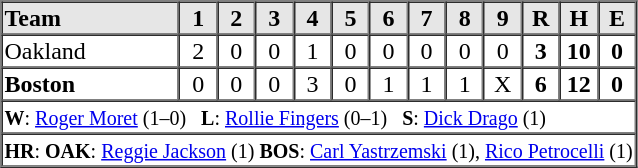<table border=1 cellspacing=0 width=425 style="margin-left:3em;">
<tr style="text-align:center; background-color:#e6e6e6;">
<th align=left width=28%>Team</th>
<th width=6%>1</th>
<th width=6%>2</th>
<th width=6%>3</th>
<th width=6%>4</th>
<th width=6%>5</th>
<th width=6%>6</th>
<th width=6%>7</th>
<th width=6%>8</th>
<th width=6%>9</th>
<th width=6%>R</th>
<th width=6%>H</th>
<th width=6%>E</th>
</tr>
<tr style="text-align:center;">
<td align=left>Oakland</td>
<td>2</td>
<td>0</td>
<td>0</td>
<td>1</td>
<td>0</td>
<td>0</td>
<td>0</td>
<td>0</td>
<td>0</td>
<td><strong>3</strong></td>
<td><strong>10</strong></td>
<td><strong>0</strong></td>
</tr>
<tr style="text-align:center;">
<td align=left><strong>Boston</strong></td>
<td>0</td>
<td>0</td>
<td>0</td>
<td>3</td>
<td>0</td>
<td>1</td>
<td>1</td>
<td>1</td>
<td>X</td>
<td><strong>6</strong></td>
<td><strong>12</strong></td>
<td><strong>0</strong></td>
</tr>
<tr style="text-align:left;">
<td colspan=13><small><strong>W</strong>: <a href='#'>Roger Moret</a> (1–0)   <strong>L</strong>: <a href='#'>Rollie Fingers</a> (0–1)   <strong>S</strong>: <a href='#'>Dick Drago</a> (1)</small></td>
</tr>
<tr style="text-align:left;">
<td colspan=13><small><strong>HR</strong>: <strong>OAK</strong>: <a href='#'>Reggie Jackson</a> (1) <strong>BOS</strong>: <a href='#'>Carl Yastrzemski</a> (1), <a href='#'>Rico Petrocelli</a> (1)</small></td>
</tr>
</table>
